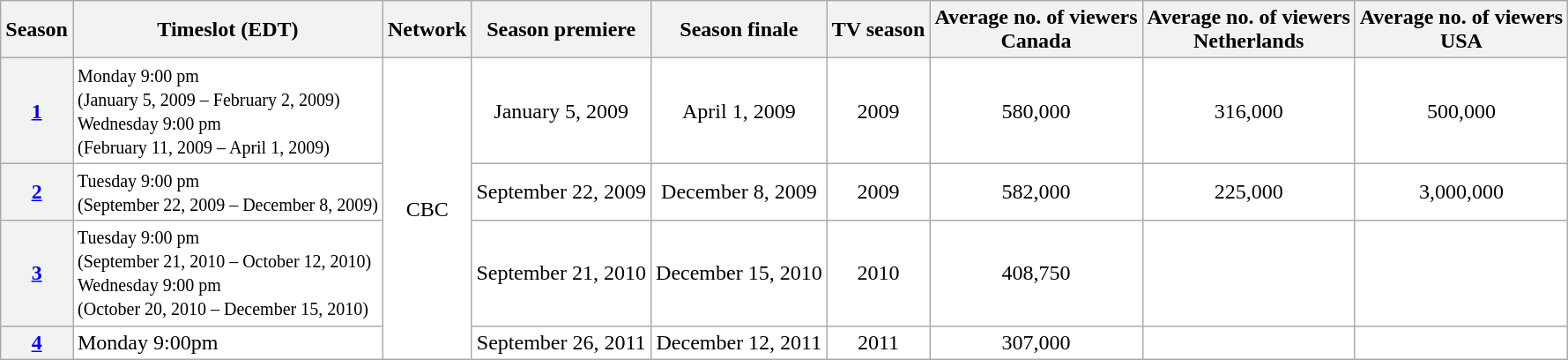<table class="wikitable" style="text-align:center; background:#fff;">
<tr>
<th>Season</th>
<th>Timeslot (EDT)</th>
<th>Network</th>
<th>Season premiere</th>
<th>Season finale</th>
<th>TV season</th>
<th>Average no. of viewers<br>Canada</th>
<th>Average no. of viewers<br>Netherlands</th>
<th>Average no. of viewers<br>USA</th>
</tr>
<tr>
<th><strong><a href='#'>1</a></strong></th>
<td style="text-align:left"><small>Monday 9:00 pm <br>(January 5, 2009 – February 2, 2009)<br>Wednesday 9:00 pm <br>(February 11, 2009 – April 1, 2009)</small></td>
<td rowspan="4">CBC</td>
<td>January 5, 2009</td>
<td>April 1, 2009</td>
<td>2009</td>
<td>580,000</td>
<td>316,000</td>
<td>500,000</td>
</tr>
<tr>
<th><strong><a href='#'>2</a></strong></th>
<td style="text-align:left"><small>Tuesday 9:00 pm <br>(September 22, 2009 – December 8, 2009)</small></td>
<td>September 22, 2009</td>
<td>December 8, 2009</td>
<td>2009</td>
<td>582,000</td>
<td>225,000</td>
<td>3,000,000</td>
</tr>
<tr>
<th><strong><a href='#'>3</a></strong></th>
<td style="text-align:left"><small>Tuesday 9:00 pm <br>(September 21, 2010 – October 12, 2010)<br>Wednesday 9:00 pm <br>(October 20, 2010 – December 15, 2010)</small></td>
<td>September 21, 2010</td>
<td>December 15, 2010</td>
<td>2010</td>
<td>408,750</td>
<td></td>
<td></td>
</tr>
<tr>
<th><strong><a href='#'>4</a></strong></th>
<td style="text-align:left">Monday 9:00pm</td>
<td>September 26, 2011</td>
<td>December 12, 2011</td>
<td>2011</td>
<td>307,000</td>
<td></td>
<td></td>
</tr>
</table>
